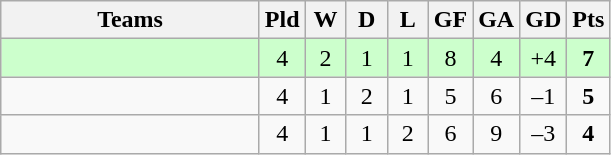<table class="wikitable" style="text-align: center;">
<tr>
<th width=165>Teams</th>
<th width=20>Pld</th>
<th width=20>W</th>
<th width=20>D</th>
<th width=20>L</th>
<th width=20>GF</th>
<th width=20>GA</th>
<th width=20>GD</th>
<th width=20>Pts</th>
</tr>
<tr align=center style="background:#ccffcc;">
<td style="text-align:left;"></td>
<td>4</td>
<td>2</td>
<td>1</td>
<td>1</td>
<td>8</td>
<td>4</td>
<td>+4</td>
<td><strong>7</strong></td>
</tr>
<tr align=center>
<td style="text-align:left;"></td>
<td>4</td>
<td>1</td>
<td>2</td>
<td>1</td>
<td>5</td>
<td>6</td>
<td>–1</td>
<td><strong>5</strong></td>
</tr>
<tr align=center>
<td style="text-align:left;"></td>
<td>4</td>
<td>1</td>
<td>1</td>
<td>2</td>
<td>6</td>
<td>9</td>
<td>–3</td>
<td><strong>4</strong></td>
</tr>
</table>
